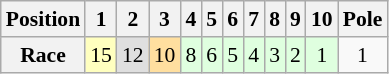<table class="wikitable" style="font-size: 90%; text-align:center">
<tr>
<th>Position</th>
<th>1</th>
<th>2</th>
<th>3</th>
<th>4</th>
<th>5</th>
<th>6</th>
<th>7</th>
<th>8</th>
<th>9</th>
<th>10</th>
<th>Pole</th>
</tr>
<tr>
<th>Race</th>
<td style="background:#ffffbf;">15</td>
<td style="background:#dfdfdf;">12</td>
<td style="background:#ffdf9f;">10</td>
<td style="background:#dfffdf;">8</td>
<td style="background:#dfffdf;">6</td>
<td style="background:#dfffdf;">5</td>
<td style="background:#dfffdf;">4</td>
<td style="background:#dfffdf;">3</td>
<td style="background:#dfffdf;">2</td>
<td style="background:#dfffdf;">1</td>
<td>1</td>
</tr>
</table>
